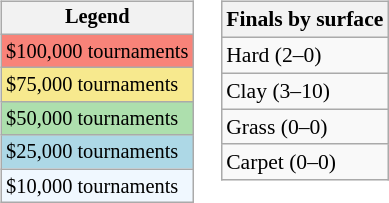<table>
<tr valign=top>
<td><br><table class=wikitable style="font-size:85%">
<tr>
<th>Legend</th>
</tr>
<tr style="background:#f88379;">
<td>$100,000 tournaments</td>
</tr>
<tr style="background:#f7e98e;">
<td>$75,000 tournaments</td>
</tr>
<tr style="background:#addfad;">
<td>$50,000 tournaments</td>
</tr>
<tr style="background:lightblue;">
<td>$25,000 tournaments</td>
</tr>
<tr style="background:#f0f8ff;">
<td>$10,000 tournaments</td>
</tr>
</table>
</td>
<td><br><table class=wikitable style="font-size:90%">
<tr>
<th>Finals by surface</th>
</tr>
<tr>
<td>Hard (2–0)</td>
</tr>
<tr>
<td>Clay (3–10)</td>
</tr>
<tr>
<td>Grass (0–0)</td>
</tr>
<tr>
<td>Carpet (0–0)</td>
</tr>
</table>
</td>
</tr>
</table>
